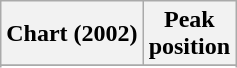<table class="wikitable sortable plainrowheaders">
<tr>
<th scope="col">Chart (2002)</th>
<th scope="col">Peak<br> position</th>
</tr>
<tr>
</tr>
<tr>
</tr>
</table>
